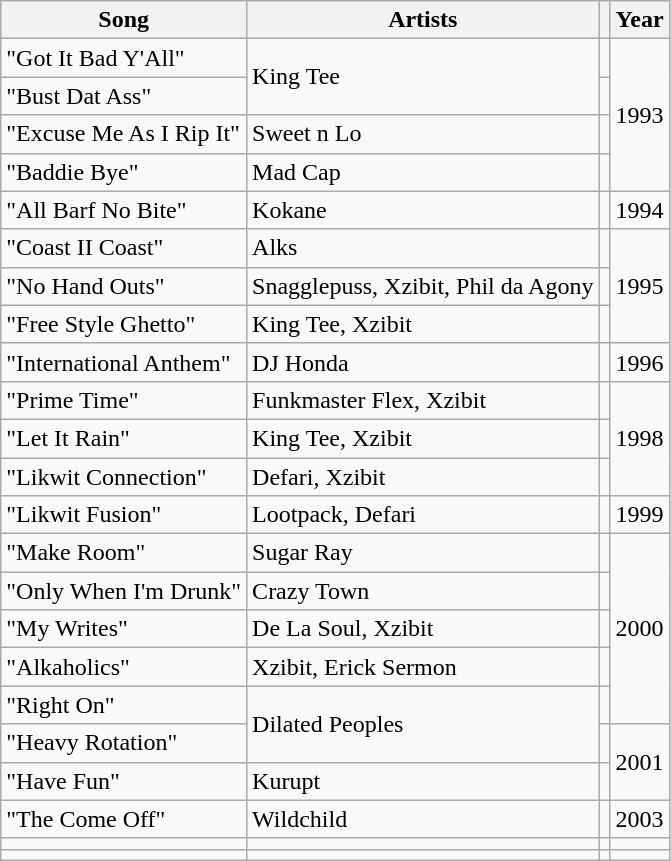<table class="wikitable">
<tr>
<th>Song</th>
<th>Artists</th>
<th></th>
<th>Year</th>
</tr>
<tr>
<td>"Got It Bad Y'All"</td>
<td rowspan="2">King Tee</td>
<td></td>
<td rowspan="4">1993</td>
</tr>
<tr>
<td>"Bust Dat Ass"</td>
<td></td>
</tr>
<tr>
<td>"Excuse Me As I Rip It"</td>
<td>Sweet n Lo</td>
<td></td>
</tr>
<tr>
<td>"Baddie Bye"</td>
<td>Mad Cap</td>
<td></td>
</tr>
<tr>
<td>"All Barf No Bite"</td>
<td>Kokane</td>
<td></td>
<td>1994</td>
</tr>
<tr>
<td>"Coast II Coast"</td>
<td>Alks</td>
<td></td>
<td rowspan="3">1995</td>
</tr>
<tr>
<td>"No Hand Outs"</td>
<td>Snagglepuss, Xzibit, Phil da Agony</td>
<td></td>
</tr>
<tr>
<td>"Free Style Ghetto"</td>
<td>King Tee, Xzibit</td>
<td></td>
</tr>
<tr>
<td>"International Anthem"</td>
<td>DJ Honda</td>
<td></td>
<td>1996</td>
</tr>
<tr>
<td>"Prime Time"</td>
<td>Funkmaster Flex, Xzibit</td>
<td></td>
<td rowspan="3">1998</td>
</tr>
<tr>
<td>"Let It Rain"</td>
<td>King Tee, Xzibit</td>
<td></td>
</tr>
<tr>
<td>"Likwit Connection"</td>
<td>Defari, Xzibit</td>
<td></td>
</tr>
<tr>
<td>"Likwit Fusion"</td>
<td>Lootpack, Defari</td>
<td></td>
<td>1999</td>
</tr>
<tr>
<td>"Make Room"</td>
<td>Sugar Ray</td>
<td></td>
<td rowspan="5">2000</td>
</tr>
<tr>
<td>"Only When I'm Drunk"</td>
<td>Crazy Town</td>
<td></td>
</tr>
<tr>
<td>"My Writes"</td>
<td>De La Soul, Xzibit</td>
<td></td>
</tr>
<tr>
<td>"Alkaholics"</td>
<td>Xzibit, Erick Sermon</td>
<td></td>
</tr>
<tr>
<td>"Right On"</td>
<td rowspan="2">Dilated Peoples</td>
<td></td>
</tr>
<tr>
<td>"Heavy Rotation"</td>
<td></td>
<td rowspan="2">2001</td>
</tr>
<tr>
<td>"Have Fun"</td>
<td>Kurupt</td>
<td></td>
</tr>
<tr>
<td>"The Come Off"</td>
<td>Wildchild</td>
<td></td>
<td>2003</td>
</tr>
<tr>
<td></td>
<td></td>
<td></td>
<td></td>
</tr>
<tr>
<td></td>
<td></td>
<td></td>
<td></td>
</tr>
</table>
